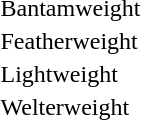<table>
<tr>
<td rowspan=2>Bantamweight</td>
<td rowspan=2></td>
<td rowspan=2></td>
<td></td>
</tr>
<tr>
<td></td>
</tr>
<tr>
<td rowspan=2>Featherweight</td>
<td rowspan=2></td>
<td rowspan=2></td>
<td></td>
</tr>
<tr>
<td></td>
</tr>
<tr>
<td rowspan=2>Lightweight</td>
<td rowspan=2></td>
<td rowspan=2></td>
<td></td>
</tr>
<tr>
<td></td>
</tr>
<tr>
<td rowspan=2>Welterweight</td>
<td rowspan=2></td>
<td rowspan=2></td>
<td></td>
</tr>
<tr>
<td></td>
</tr>
<tr>
</tr>
</table>
